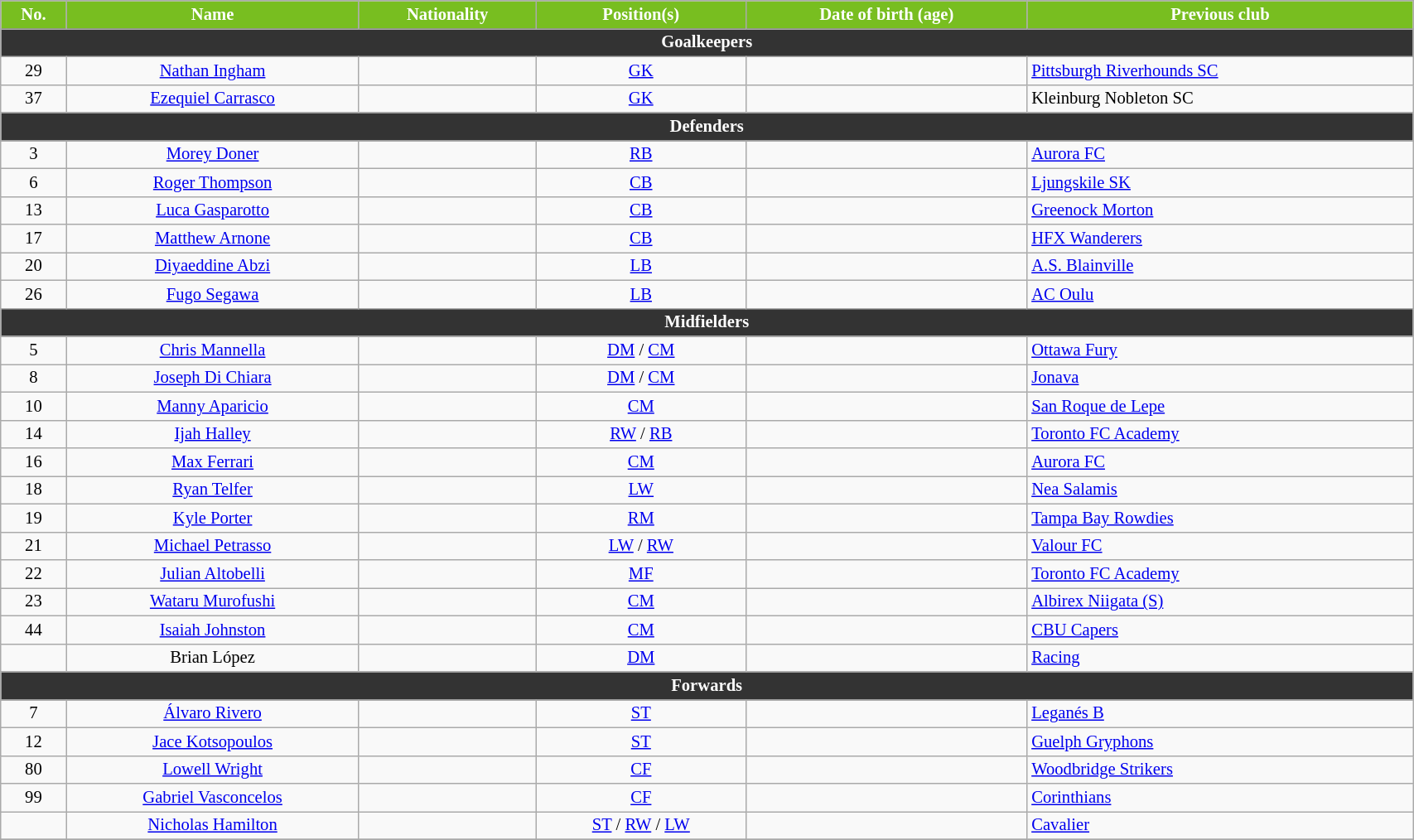<table class="wikitable" style="text-align:center; font-size:86%; width:90%;">
<tr>
<th style="background:#78be20; color:white; text-align:center;">No.</th>
<th style="background:#78be20; color:white; text-align:center;">Name</th>
<th style="background:#78be20; color:white; text-align:center;">Nationality</th>
<th style="background:#78be20; color:white; text-align:center;">Position(s)</th>
<th style="background:#78be20; color:white; text-align:center;">Date of birth (age)</th>
<th style="background:#78be20; color:white; text-align:center;">Previous club</th>
</tr>
<tr>
<th colspan="7" style="background:#333333; color:white; text-align:center;">Goalkeepers</th>
</tr>
<tr>
<td>29</td>
<td><a href='#'>Nathan Ingham</a></td>
<td></td>
<td><a href='#'>GK</a></td>
<td></td>
<td align="left"> <a href='#'>Pittsburgh Riverhounds SC</a></td>
</tr>
<tr>
<td>37</td>
<td><a href='#'>Ezequiel Carrasco</a></td>
<td></td>
<td><a href='#'>GK</a></td>
<td></td>
<td align="left"> Kleinburg Nobleton SC</td>
</tr>
<tr>
<th colspan="7" style="background:#333333; color:white; text-align:center;">Defenders</th>
</tr>
<tr>
<td>3</td>
<td><a href='#'>Morey Doner</a></td>
<td></td>
<td><a href='#'>RB</a></td>
<td></td>
<td align="left"> <a href='#'>Aurora FC</a></td>
</tr>
<tr>
<td>6</td>
<td><a href='#'>Roger Thompson</a></td>
<td></td>
<td><a href='#'>CB</a></td>
<td></td>
<td align="left"> <a href='#'>Ljungskile SK</a></td>
</tr>
<tr>
<td>13</td>
<td><a href='#'>Luca Gasparotto</a></td>
<td></td>
<td><a href='#'>CB</a></td>
<td></td>
<td align="left"> <a href='#'>Greenock Morton</a></td>
</tr>
<tr>
<td>17</td>
<td><a href='#'>Matthew Arnone</a></td>
<td></td>
<td><a href='#'>CB</a></td>
<td></td>
<td align="left"> <a href='#'>HFX Wanderers</a></td>
</tr>
<tr>
<td>20</td>
<td><a href='#'>Diyaeddine Abzi</a></td>
<td></td>
<td><a href='#'>LB</a></td>
<td></td>
<td align="left"> <a href='#'>A.S. Blainville</a></td>
</tr>
<tr>
<td>26</td>
<td><a href='#'>Fugo Segawa</a></td>
<td></td>
<td><a href='#'>LB</a></td>
<td></td>
<td align="left"> <a href='#'>AC Oulu</a></td>
</tr>
<tr>
<th colspan="7" style="background:#333333; color:white; text-align:center;">Midfielders</th>
</tr>
<tr>
<td>5</td>
<td><a href='#'>Chris Mannella</a></td>
<td></td>
<td><a href='#'>DM</a> / <a href='#'>CM</a></td>
<td></td>
<td align="left"> <a href='#'>Ottawa Fury</a></td>
</tr>
<tr>
<td>8</td>
<td><a href='#'>Joseph Di Chiara</a></td>
<td></td>
<td><a href='#'>DM</a> / <a href='#'>CM</a></td>
<td></td>
<td align="left"> <a href='#'>Jonava</a></td>
</tr>
<tr>
<td>10</td>
<td><a href='#'>Manny Aparicio</a></td>
<td></td>
<td><a href='#'>CM</a></td>
<td></td>
<td align="left"> <a href='#'>San Roque de Lepe</a></td>
</tr>
<tr>
<td>14</td>
<td><a href='#'>Ijah Halley</a></td>
<td></td>
<td><a href='#'>RW</a> / <a href='#'>RB</a></td>
<td></td>
<td align="left"> <a href='#'>Toronto FC Academy</a></td>
</tr>
<tr>
<td>16</td>
<td><a href='#'>Max Ferrari</a></td>
<td></td>
<td><a href='#'>CM</a></td>
<td></td>
<td align="left"> <a href='#'>Aurora FC</a></td>
</tr>
<tr>
<td>18</td>
<td><a href='#'>Ryan Telfer</a></td>
<td></td>
<td><a href='#'>LW</a></td>
<td></td>
<td align="left"> <a href='#'>Nea Salamis</a></td>
</tr>
<tr>
<td>19</td>
<td><a href='#'>Kyle Porter</a></td>
<td></td>
<td><a href='#'>RM</a></td>
<td></td>
<td align="left"> <a href='#'>Tampa Bay Rowdies</a></td>
</tr>
<tr>
<td>21</td>
<td><a href='#'>Michael Petrasso</a></td>
<td></td>
<td><a href='#'>LW</a> /  <a href='#'>RW</a></td>
<td></td>
<td align="left"> <a href='#'>Valour FC</a></td>
</tr>
<tr>
<td>22</td>
<td><a href='#'>Julian Altobelli</a></td>
<td></td>
<td><a href='#'>MF</a></td>
<td></td>
<td align="left"> <a href='#'>Toronto FC Academy</a></td>
</tr>
<tr>
<td>23</td>
<td><a href='#'>Wataru Murofushi</a></td>
<td></td>
<td><a href='#'>CM</a></td>
<td></td>
<td align="left"> <a href='#'>Albirex Niigata (S)</a></td>
</tr>
<tr>
<td>44</td>
<td><a href='#'>Isaiah Johnston</a></td>
<td></td>
<td><a href='#'>CM</a></td>
<td></td>
<td align="left"> <a href='#'>CBU Capers</a></td>
</tr>
<tr>
<td></td>
<td>Brian López</td>
<td></td>
<td><a href='#'>DM</a></td>
<td></td>
<td align="left"> <a href='#'>Racing</a></td>
</tr>
<tr>
<th colspan="7" style="background:#333333; color:white; text-align:center;">Forwards</th>
</tr>
<tr>
<td>7</td>
<td><a href='#'>Álvaro Rivero</a></td>
<td></td>
<td><a href='#'>ST</a></td>
<td></td>
<td align="left"> <a href='#'>Leganés B</a></td>
</tr>
<tr>
<td>12</td>
<td><a href='#'>Jace Kotsopoulos</a></td>
<td></td>
<td><a href='#'>ST</a></td>
<td></td>
<td align="left"> <a href='#'>Guelph Gryphons</a></td>
</tr>
<tr>
<td>80</td>
<td><a href='#'>Lowell Wright</a></td>
<td></td>
<td><a href='#'>CF</a></td>
<td></td>
<td align="left"> <a href='#'>Woodbridge Strikers</a></td>
</tr>
<tr>
<td>99</td>
<td><a href='#'>Gabriel Vasconcelos</a></td>
<td></td>
<td><a href='#'>CF</a></td>
<td></td>
<td align="left"> <a href='#'>Corinthians</a></td>
</tr>
<tr>
<td></td>
<td><a href='#'>Nicholas Hamilton</a></td>
<td></td>
<td><a href='#'>ST</a> / <a href='#'>RW</a> / <a href='#'>LW</a></td>
<td></td>
<td align="left"> <a href='#'>Cavalier</a></td>
</tr>
<tr>
</tr>
</table>
